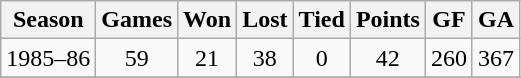<table class="wikitable" style="text-align:center">
<tr>
<th>Season</th>
<th>Games</th>
<th>Won</th>
<th>Lost</th>
<th>Tied</th>
<th>Points</th>
<th>GF</th>
<th>GA</th>
</tr>
<tr>
<td>1985–86</td>
<td>59</td>
<td>21</td>
<td>38</td>
<td>0</td>
<td>42</td>
<td>260</td>
<td>367</td>
</tr>
<tr>
</tr>
</table>
